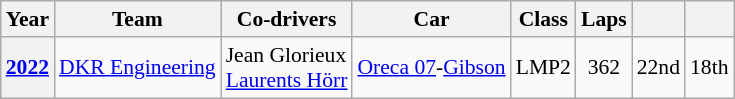<table class="wikitable" style="text-align:center; font-size:90%">
<tr>
<th>Year</th>
<th>Team</th>
<th>Co-drivers</th>
<th>Car</th>
<th>Class</th>
<th>Laps</th>
<th></th>
<th></th>
</tr>
<tr>
<th><a href='#'>2022</a></th>
<td align="left"> <a href='#'>DKR Engineering</a></td>
<td align="left"> Jean Glorieux<br> <a href='#'>Laurents Hörr</a></td>
<td align="left"><a href='#'>Oreca 07</a>-<a href='#'>Gibson</a></td>
<td>LMP2</td>
<td>362</td>
<td>22nd</td>
<td>18th</td>
</tr>
</table>
